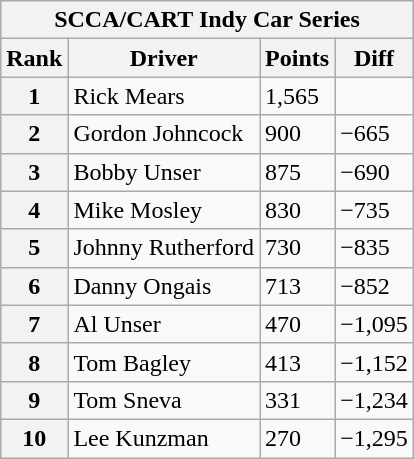<table class="wikitable">
<tr>
<th colspan=5>SCCA/CART Indy Car Series</th>
</tr>
<tr>
<th>Rank</th>
<th>Driver</th>
<th>Points</th>
<th>Diff</th>
</tr>
<tr>
<th>1</th>
<td>Rick Mears</td>
<td>1,565</td>
<td></td>
</tr>
<tr>
<th>2</th>
<td>Gordon Johncock</td>
<td>900</td>
<td>−665</td>
</tr>
<tr>
<th>3</th>
<td>Bobby Unser</td>
<td>875</td>
<td>−690</td>
</tr>
<tr>
<th>4</th>
<td>Mike Mosley</td>
<td>830</td>
<td>−735</td>
</tr>
<tr>
<th>5</th>
<td>Johnny Rutherford</td>
<td>730</td>
<td>−835</td>
</tr>
<tr>
<th>6</th>
<td>Danny Ongais</td>
<td>713</td>
<td>−852</td>
</tr>
<tr>
<th>7</th>
<td>Al Unser</td>
<td>470</td>
<td>−1,095</td>
</tr>
<tr>
<th>8</th>
<td>Tom Bagley</td>
<td>413</td>
<td>−1,152</td>
</tr>
<tr>
<th>9</th>
<td>Tom Sneva</td>
<td>331</td>
<td>−1,234</td>
</tr>
<tr>
<th>10</th>
<td>Lee Kunzman</td>
<td>270</td>
<td>−1,295</td>
</tr>
</table>
